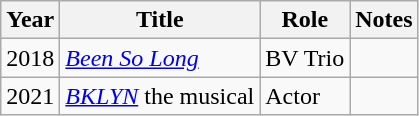<table class="wikitable">
<tr>
<th>Year</th>
<th>Title</th>
<th>Role</th>
<th>Notes</th>
</tr>
<tr>
<td>2018</td>
<td><em><a href='#'>Been So Long</a></em></td>
<td>BV Trio</td>
<td></td>
</tr>
<tr>
<td>2021</td>
<td><a href='#'><em>BKLYN</em></a> the musical</td>
<td>Actor</td>
<td></td>
</tr>
</table>
